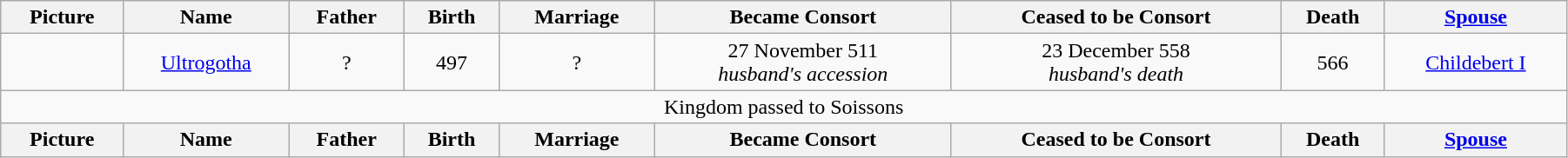<table width=95% class="wikitable">
<tr>
<th>Picture</th>
<th>Name</th>
<th>Father</th>
<th>Birth</th>
<th>Marriage</th>
<th>Became Consort</th>
<th>Ceased to be Consort</th>
<th>Death</th>
<th><a href='#'>Spouse</a></th>
</tr>
<tr>
<td align="center"></td>
<td align="center"><a href='#'>Ultrogotha</a></td>
<td align="center">?</td>
<td align="center">497</td>
<td align="center">?</td>
<td align="center">27 November 511<br><em>husband's accession</em></td>
<td align="center">23 December 558<br><em>husband's death</em></td>
<td align="center">566</td>
<td align="center"><a href='#'>Childebert I</a></td>
</tr>
<tr>
<td align="center" colspan="9">Kingdom passed to Soissons</td>
</tr>
<tr>
<th>Picture</th>
<th>Name</th>
<th>Father</th>
<th>Birth</th>
<th>Marriage</th>
<th>Became Consort</th>
<th>Ceased to be Consort</th>
<th>Death</th>
<th><a href='#'>Spouse</a></th>
</tr>
</table>
